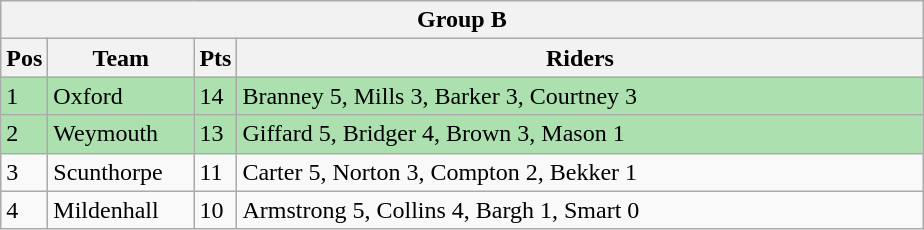<table class="wikitable">
<tr>
<th colspan="4">Group B</th>
</tr>
<tr>
<th width=20>Pos</th>
<th width=90>Team</th>
<th width=20>Pts</th>
<th width=450>Riders</th>
</tr>
<tr style="background:#ACE1AF;">
<td>1</td>
<td align=left>Oxford</td>
<td>14</td>
<td>Branney 5, Mills 3, Barker 3, Courtney 3</td>
</tr>
<tr style="background:#ACE1AF;">
<td>2</td>
<td align=left>Weymouth</td>
<td>13</td>
<td>Giffard 5, Bridger 4, Brown 3, Mason 1</td>
</tr>
<tr>
<td>3</td>
<td align=left>Scunthorpe</td>
<td>11</td>
<td>Carter 5, Norton 3, Compton 2, Bekker 1</td>
</tr>
<tr>
<td>4</td>
<td align=left>Mildenhall</td>
<td>10</td>
<td>Armstrong 5, Collins 4, Bargh 1, Smart 0</td>
</tr>
</table>
